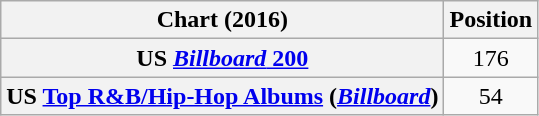<table class="wikitable sortable plainrowheaders" style="text-align:center">
<tr>
<th scope="col">Chart (2016)</th>
<th scope="col">Position</th>
</tr>
<tr>
<th scope="row">US <a href='#'><em>Billboard</em> 200</a></th>
<td>176</td>
</tr>
<tr>
<th scope="row">US <a href='#'>Top R&B/Hip-Hop Albums</a> (<em><a href='#'>Billboard</a></em>)</th>
<td>54</td>
</tr>
</table>
